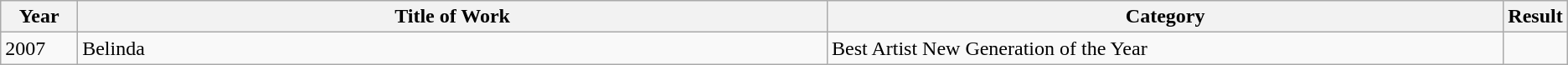<table class="wikitable" style="table-layout: fixed;">
<tr>
<th style="width:5%;">Year</th>
<th style="width:50%;">Title of Work</th>
<th style="width:50%;">Category</th>
<th style="width:10%;">Result</th>
</tr>
<tr>
<td>2007</td>
<td>Belinda</td>
<td>Best Artist New Generation of the Year</td>
<td></td>
</tr>
</table>
